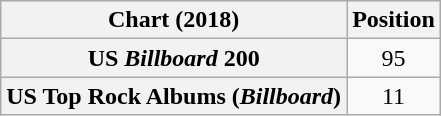<table class="wikitable sortable plainrowheaders" style="text-align:center">
<tr>
<th scope="col">Chart (2018)</th>
<th scope="col">Position</th>
</tr>
<tr>
<th scope="row">US <em>Billboard</em> 200</th>
<td>95</td>
</tr>
<tr>
<th scope="row">US Top Rock Albums (<em>Billboard</em>)</th>
<td>11</td>
</tr>
</table>
